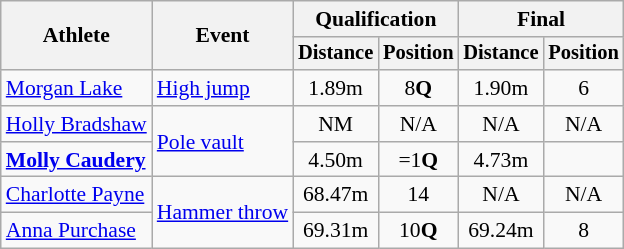<table class=wikitable style=font-size:90%>
<tr>
<th rowspan=2>Athlete</th>
<th rowspan=2>Event</th>
<th colspan=2>Qualification</th>
<th colspan=2>Final</th>
</tr>
<tr style=font-size:95%>
<th>Distance</th>
<th>Position</th>
<th>Distance</th>
<th>Position</th>
</tr>
<tr align=center>
<td align=left><a href='#'>Morgan Lake</a></td>
<td align=left><a href='#'>High jump</a></td>
<td>1.89m</td>
<td>8<strong>Q</strong></td>
<td>1.90m</td>
<td>6</td>
</tr>
<tr align=center>
<td align=left><a href='#'>Holly Bradshaw</a></td>
<td align=left rowspan=2><a href='#'>Pole vault</a></td>
<td>NM</td>
<td>N/A</td>
<td>N/A</td>
<td>N/A</td>
</tr>
<tr align=center>
<td align=left><strong><a href='#'>Molly Caudery</a></strong></td>
<td>4.50m</td>
<td>=1<strong>Q</strong></td>
<td>4.73m</td>
<td></td>
</tr>
<tr align=center>
<td align=left><a href='#'>Charlotte Payne</a></td>
<td align=left rowspan=2><a href='#'>Hammer throw</a></td>
<td>68.47m</td>
<td>14</td>
<td>N/A</td>
<td>N/A</td>
</tr>
<tr align=center>
<td align=left><a href='#'>Anna Purchase</a></td>
<td>69.31m</td>
<td>10<strong>Q</strong></td>
<td>69.24m</td>
<td>8</td>
</tr>
</table>
